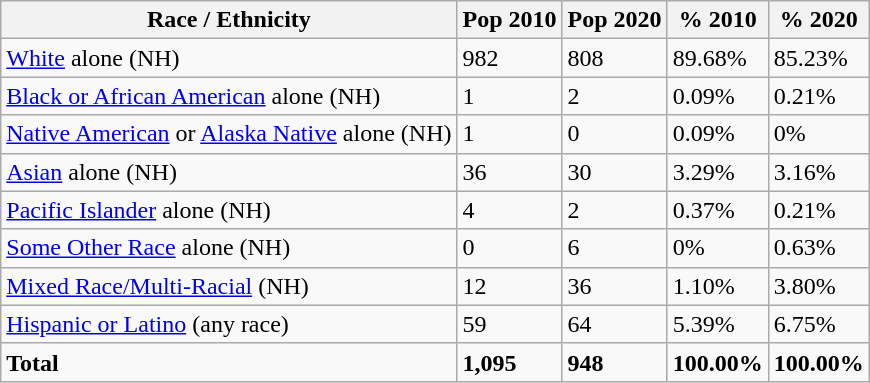<table class="wikitable">
<tr>
<th>Race / Ethnicity</th>
<th>Pop 2010</th>
<th>Pop 2020</th>
<th>% 2010</th>
<th>% 2020</th>
</tr>
<tr>
<td><a href='#'>White</a> alone (NH)</td>
<td>982</td>
<td>808</td>
<td>89.68%</td>
<td>85.23%</td>
</tr>
<tr>
<td><a href='#'>Black or African American</a> alone (NH)</td>
<td>1</td>
<td>2</td>
<td>0.09%</td>
<td>0.21%</td>
</tr>
<tr>
<td><a href='#'>Native American</a> or <a href='#'>Alaska Native</a> alone (NH)</td>
<td>1</td>
<td>0</td>
<td>0.09%</td>
<td>0%</td>
</tr>
<tr>
<td><a href='#'>Asian</a> alone (NH)</td>
<td>36</td>
<td>30</td>
<td>3.29%</td>
<td>3.16%</td>
</tr>
<tr>
<td><a href='#'>Pacific Islander</a> alone (NH)</td>
<td>4</td>
<td>2</td>
<td>0.37%</td>
<td>0.21%</td>
</tr>
<tr>
<td><a href='#'>Some Other Race</a> alone (NH)</td>
<td>0</td>
<td>6</td>
<td>0%</td>
<td>0.63%</td>
</tr>
<tr>
<td><a href='#'>Mixed Race/Multi-Racial</a> (NH)</td>
<td>12</td>
<td>36</td>
<td>1.10%</td>
<td>3.80%</td>
</tr>
<tr>
<td><a href='#'>Hispanic or Latino</a> (any race)</td>
<td>59</td>
<td>64</td>
<td>5.39%</td>
<td>6.75%</td>
</tr>
<tr>
<td><strong>Total</strong></td>
<td><strong>1,095</strong></td>
<td><strong>948</strong></td>
<td><strong>100.00%</strong></td>
<td><strong>100.00%</strong></td>
</tr>
</table>
